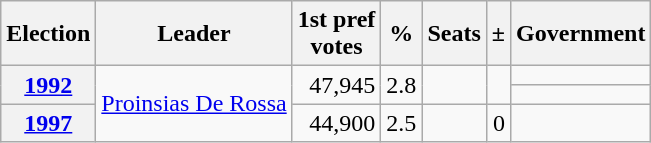<table class="wikitable" style="font-size:100%; text-align:right;">
<tr>
<th>Election</th>
<th>Leader</th>
<th>1st pref<br>votes</th>
<th>%</th>
<th>Seats</th>
<th>±</th>
<th>Government</th>
</tr>
<tr>
<th rowspan="2"><a href='#'>1992</a></th>
<td align=left  rowspan="3"><a href='#'>Proinsias De Rossa</a></td>
<td rowspan="2">47,945</td>
<td rowspan="2">2.8</td>
<td rowspan="2"></td>
<td rowspan="2"></td>
<td> </td>
</tr>
<tr>
<td></td>
</tr>
<tr>
<th><a href='#'>1997</a></th>
<td>44,900 </td>
<td>2.5 </td>
<td></td>
<td> 0</td>
<td></td>
</tr>
</table>
